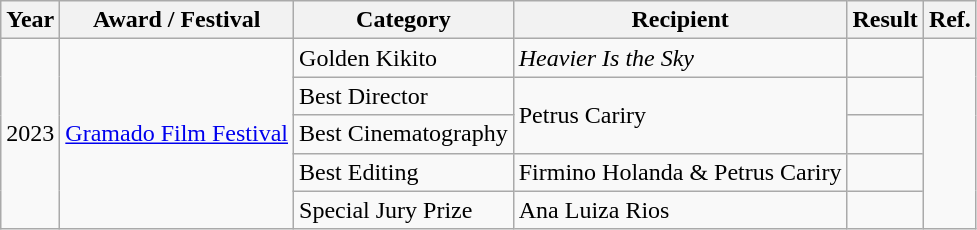<table class="wikitable">
<tr>
<th>Year</th>
<th>Award / Festival</th>
<th>Category</th>
<th>Recipient</th>
<th>Result</th>
<th>Ref.</th>
</tr>
<tr>
<td rowspan="5">2023</td>
<td rowspan="5"><a href='#'>Gramado Film Festival</a></td>
<td>Golden Kikito</td>
<td><em>Heavier Is the Sky</em></td>
<td></td>
<td rowspan="5"></td>
</tr>
<tr>
<td>Best Director</td>
<td rowspan="2">Petrus Cariry</td>
<td></td>
</tr>
<tr>
<td>Best Cinematography</td>
<td></td>
</tr>
<tr>
<td>Best Editing</td>
<td>Firmino Holanda & Petrus Cariry</td>
<td></td>
</tr>
<tr>
<td>Special Jury Prize</td>
<td>Ana Luiza Rios</td>
<td></td>
</tr>
</table>
